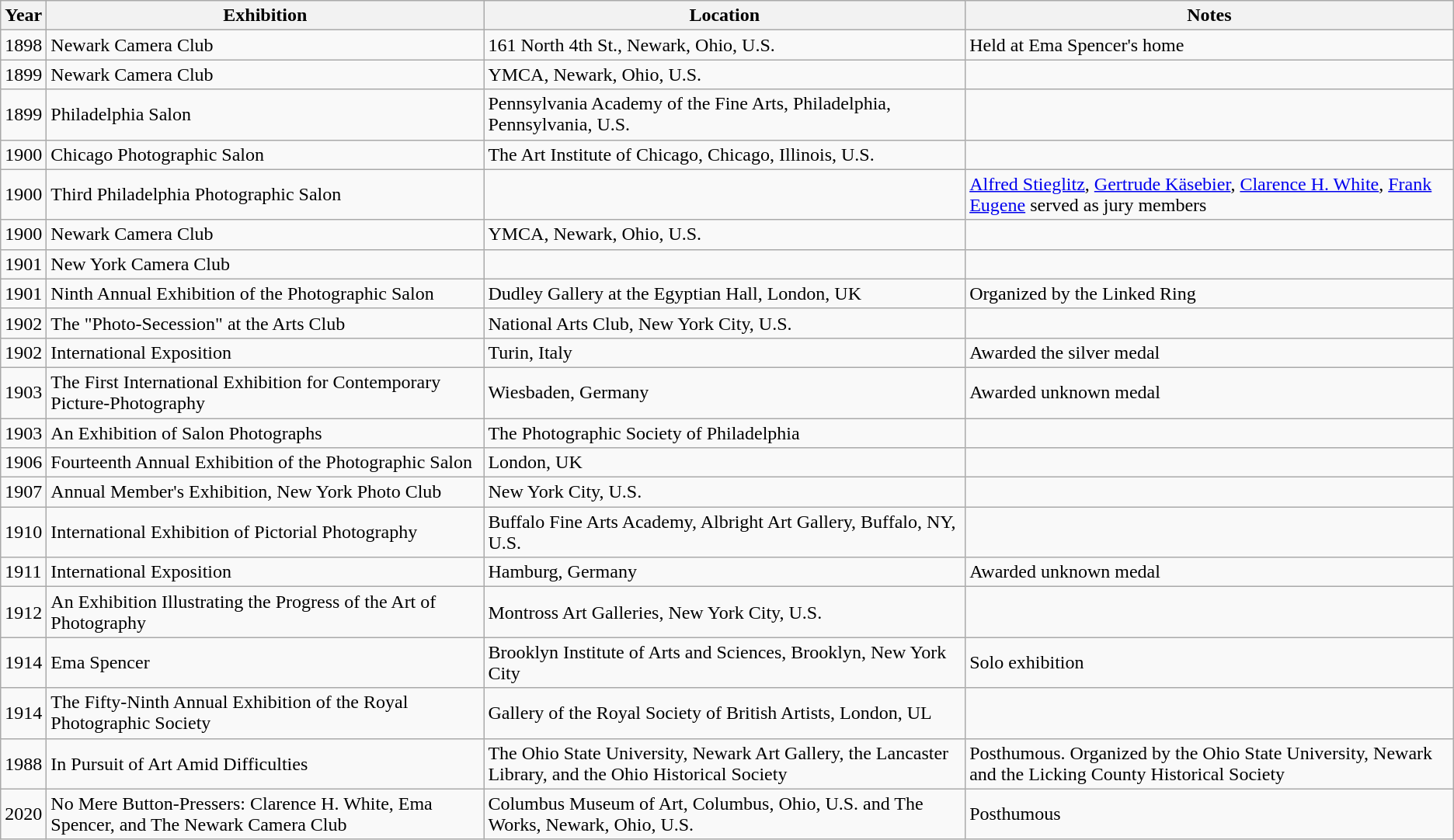<table class="wikitable">
<tr>
<th>Year</th>
<th>Exhibition</th>
<th>Location</th>
<th>Notes</th>
</tr>
<tr>
<td>1898</td>
<td>Newark Camera Club</td>
<td>161 North 4th St., Newark, Ohio, U.S.</td>
<td>Held at Ema Spencer's home</td>
</tr>
<tr>
<td>1899</td>
<td>Newark Camera Club</td>
<td>YMCA, Newark, Ohio, U.S.</td>
<td></td>
</tr>
<tr>
<td>1899</td>
<td>Philadelphia Salon</td>
<td>Pennsylvania Academy of the Fine Arts, Philadelphia, Pennsylvania, U.S.</td>
<td></td>
</tr>
<tr>
<td>1900</td>
<td>Chicago Photographic Salon</td>
<td>The Art Institute of Chicago, Chicago, Illinois, U.S.</td>
<td></td>
</tr>
<tr>
<td>1900</td>
<td>Third Philadelphia Photographic Salon</td>
<td></td>
<td><a href='#'>Alfred Stieglitz</a>, <a href='#'>Gertrude Käsebier</a>, <a href='#'>Clarence H. White</a>, <a href='#'>Frank Eugene</a> served as jury members</td>
</tr>
<tr>
<td>1900</td>
<td>Newark Camera Club</td>
<td>YMCA, Newark, Ohio, U.S.</td>
<td></td>
</tr>
<tr>
<td>1901</td>
<td>New York Camera Club</td>
<td></td>
<td></td>
</tr>
<tr>
<td>1901</td>
<td>Ninth Annual Exhibition of the Photographic Salon</td>
<td>Dudley Gallery at the Egyptian Hall, London, UK</td>
<td>Organized by the Linked Ring</td>
</tr>
<tr>
<td>1902</td>
<td>The "Photo-Secession" at the Arts Club</td>
<td>National Arts Club, New York City, U.S.</td>
<td></td>
</tr>
<tr>
<td>1902</td>
<td>International Exposition</td>
<td>Turin, Italy</td>
<td>Awarded the silver medal</td>
</tr>
<tr>
<td>1903</td>
<td>The First International Exhibition for Contemporary Picture-Photography</td>
<td>Wiesbaden, Germany</td>
<td>Awarded unknown medal</td>
</tr>
<tr>
<td>1903</td>
<td>An Exhibition of Salon Photographs</td>
<td>The Photographic Society of Philadelphia</td>
<td></td>
</tr>
<tr>
<td>1906</td>
<td>Fourteenth Annual Exhibition of the Photographic Salon</td>
<td>London, UK</td>
<td></td>
</tr>
<tr>
<td>1907</td>
<td>Annual Member's Exhibition, New York Photo Club</td>
<td>New York City, U.S.</td>
<td></td>
</tr>
<tr>
<td>1910</td>
<td>International Exhibition of Pictorial Photography</td>
<td>Buffalo Fine Arts Academy, Albright Art Gallery, Buffalo, NY, U.S.</td>
<td></td>
</tr>
<tr>
<td>1911</td>
<td>International Exposition</td>
<td>Hamburg, Germany</td>
<td>Awarded unknown medal</td>
</tr>
<tr>
<td>1912</td>
<td>An Exhibition Illustrating the Progress of the Art of Photography</td>
<td>Montross Art Galleries, New York City, U.S.</td>
<td></td>
</tr>
<tr>
<td>1914</td>
<td>Ema Spencer</td>
<td>Brooklyn Institute of Arts and Sciences, Brooklyn, New York City</td>
<td>Solo exhibition</td>
</tr>
<tr>
<td>1914</td>
<td>The Fifty-Ninth Annual Exhibition of the Royal Photographic Society</td>
<td>Gallery of the Royal Society of British Artists, London, UL</td>
<td></td>
</tr>
<tr>
<td>1988</td>
<td>In Pursuit of Art Amid Difficulties</td>
<td>The Ohio State University, Newark Art Gallery, the Lancaster Library, and the Ohio Historical Society</td>
<td>Posthumous. Organized by the Ohio State University, Newark and the Licking County Historical Society</td>
</tr>
<tr>
<td>2020</td>
<td>No Mere Button-Pressers: Clarence H. White, Ema Spencer, and The Newark Camera Club</td>
<td>Columbus Museum of Art, Columbus, Ohio, U.S. and The Works, Newark, Ohio, U.S.</td>
<td>Posthumous</td>
</tr>
</table>
